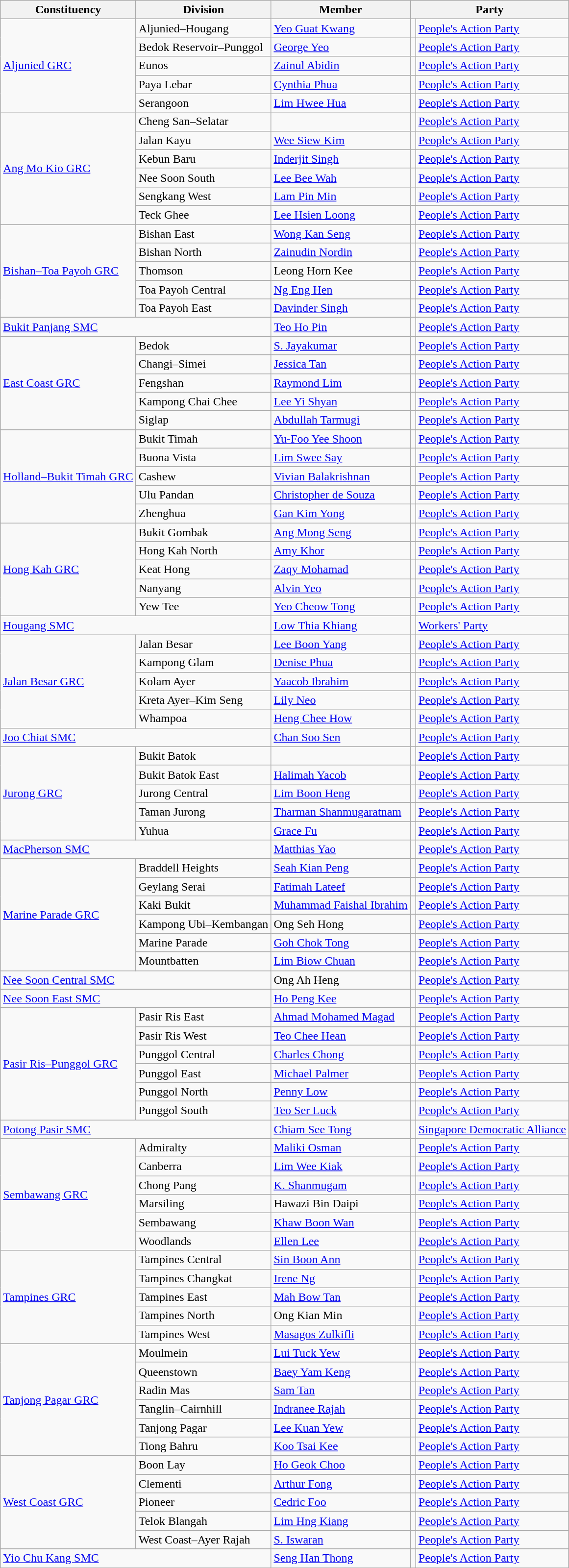<table class="wikitable sortable">
<tr>
<th>Constituency</th>
<th>Division</th>
<th>Member</th>
<th colspan="2">Party</th>
</tr>
<tr>
<td rowspan="5"><a href='#'>Aljunied GRC</a></td>
<td>Aljunied–Hougang</td>
<td><a href='#'>Yeo Guat Kwang</a></td>
<td></td>
<td><a href='#'>People's Action Party</a></td>
</tr>
<tr>
<td>Bedok Reservoir–Punggol</td>
<td><a href='#'>George Yeo</a></td>
<td></td>
<td><a href='#'>People's Action Party</a></td>
</tr>
<tr>
<td>Eunos</td>
<td><a href='#'>Zainul Abidin</a></td>
<td></td>
<td><a href='#'>People's Action Party</a></td>
</tr>
<tr>
<td>Paya Lebar</td>
<td><a href='#'>Cynthia Phua</a></td>
<td></td>
<td><a href='#'>People's Action Party</a></td>
</tr>
<tr>
<td>Serangoon</td>
<td><a href='#'>Lim Hwee Hua</a></td>
<td></td>
<td><a href='#'>People's Action Party</a></td>
</tr>
<tr>
<td rowspan="6"><a href='#'>Ang Mo Kio GRC</a></td>
<td>Cheng San–Selatar</td>
<td></td>
<td></td>
<td><a href='#'>People's Action Party</a></td>
</tr>
<tr>
<td>Jalan Kayu</td>
<td><a href='#'>Wee Siew Kim</a></td>
<td></td>
<td><a href='#'>People's Action Party</a></td>
</tr>
<tr>
<td>Kebun Baru</td>
<td><a href='#'>Inderjit Singh</a></td>
<td></td>
<td><a href='#'>People's Action Party</a></td>
</tr>
<tr>
<td>Nee Soon South</td>
<td><a href='#'>Lee Bee Wah</a></td>
<td></td>
<td><a href='#'>People's Action Party</a></td>
</tr>
<tr>
<td>Sengkang West</td>
<td><a href='#'>Lam Pin Min</a></td>
<td></td>
<td><a href='#'>People's Action Party</a></td>
</tr>
<tr>
<td>Teck Ghee</td>
<td><a href='#'>Lee Hsien Loong</a></td>
<td></td>
<td><a href='#'>People's Action Party</a></td>
</tr>
<tr>
<td rowspan="5"><a href='#'>Bishan–Toa Payoh GRC</a></td>
<td>Bishan East</td>
<td><a href='#'>Wong Kan Seng</a></td>
<td></td>
<td><a href='#'>People's Action Party</a></td>
</tr>
<tr>
<td>Bishan North</td>
<td><a href='#'>Zainudin Nordin</a></td>
<td></td>
<td><a href='#'>People's Action Party</a></td>
</tr>
<tr>
<td>Thomson</td>
<td>Leong Horn Kee</td>
<td></td>
<td><a href='#'>People's Action Party</a></td>
</tr>
<tr>
<td>Toa Payoh Central</td>
<td><a href='#'>Ng Eng Hen</a></td>
<td></td>
<td><a href='#'>People's Action Party</a></td>
</tr>
<tr>
<td>Toa Payoh East</td>
<td><a href='#'>Davinder Singh</a></td>
<td></td>
<td><a href='#'>People's Action Party</a></td>
</tr>
<tr>
<td colspan="2"><a href='#'>Bukit Panjang SMC</a></td>
<td><a href='#'>Teo Ho Pin</a></td>
<td></td>
<td><a href='#'>People's Action Party</a></td>
</tr>
<tr>
<td rowspan="5"><a href='#'>East Coast GRC</a></td>
<td>Bedok</td>
<td><a href='#'>S. Jayakumar</a></td>
<td></td>
<td><a href='#'>People's Action Party</a></td>
</tr>
<tr>
<td>Changi–Simei</td>
<td><a href='#'>Jessica Tan</a></td>
<td></td>
<td><a href='#'>People's Action Party</a></td>
</tr>
<tr>
<td>Fengshan</td>
<td><a href='#'>Raymond Lim</a></td>
<td></td>
<td><a href='#'>People's Action Party</a></td>
</tr>
<tr>
<td>Kampong Chai Chee</td>
<td><a href='#'>Lee Yi Shyan</a></td>
<td></td>
<td><a href='#'>People's Action Party</a></td>
</tr>
<tr>
<td>Siglap</td>
<td><a href='#'>Abdullah Tarmugi</a></td>
<td></td>
<td><a href='#'>People's Action Party</a></td>
</tr>
<tr>
<td rowspan="5"><a href='#'>Holland–Bukit Timah GRC</a></td>
<td>Bukit Timah</td>
<td><a href='#'>Yu-Foo Yee Shoon</a></td>
<td></td>
<td><a href='#'>People's Action Party</a></td>
</tr>
<tr>
<td>Buona Vista</td>
<td><a href='#'>Lim Swee Say</a></td>
<td></td>
<td><a href='#'>People's Action Party</a></td>
</tr>
<tr>
<td>Cashew</td>
<td><a href='#'>Vivian Balakrishnan</a></td>
<td></td>
<td><a href='#'>People's Action Party</a></td>
</tr>
<tr>
<td>Ulu Pandan</td>
<td><a href='#'>Christopher de Souza</a></td>
<td></td>
<td><a href='#'>People's Action Party</a></td>
</tr>
<tr>
<td>Zhenghua</td>
<td><a href='#'>Gan Kim Yong</a></td>
<td></td>
<td><a href='#'>People's Action Party</a></td>
</tr>
<tr>
<td rowspan="5"><a href='#'>Hong Kah GRC</a></td>
<td>Bukit Gombak</td>
<td><a href='#'>Ang Mong Seng</a></td>
<td></td>
<td><a href='#'>People's Action Party</a></td>
</tr>
<tr>
<td>Hong Kah North</td>
<td><a href='#'>Amy Khor</a></td>
<td></td>
<td><a href='#'>People's Action Party</a></td>
</tr>
<tr>
<td>Keat Hong</td>
<td><a href='#'>Zaqy Mohamad</a></td>
<td></td>
<td><a href='#'>People's Action Party</a></td>
</tr>
<tr>
<td>Nanyang</td>
<td><a href='#'>Alvin Yeo</a></td>
<td></td>
<td><a href='#'>People's Action Party</a></td>
</tr>
<tr>
<td>Yew Tee</td>
<td><a href='#'>Yeo Cheow Tong</a></td>
<td></td>
<td><a href='#'>People's Action Party</a></td>
</tr>
<tr>
<td colspan="2"><a href='#'>Hougang SMC</a></td>
<td><a href='#'>Low Thia Khiang</a></td>
<td></td>
<td><a href='#'>Workers' Party</a></td>
</tr>
<tr>
<td rowspan="5"><a href='#'>Jalan Besar GRC</a></td>
<td>Jalan Besar</td>
<td><a href='#'>Lee Boon Yang</a></td>
<td></td>
<td><a href='#'>People's Action Party</a></td>
</tr>
<tr>
<td>Kampong Glam</td>
<td><a href='#'>Denise Phua</a></td>
<td></td>
<td><a href='#'>People's Action Party</a></td>
</tr>
<tr>
<td>Kolam Ayer</td>
<td><a href='#'>Yaacob Ibrahim</a></td>
<td></td>
<td><a href='#'>People's Action Party</a></td>
</tr>
<tr>
<td>Kreta Ayer–Kim Seng</td>
<td><a href='#'>Lily Neo</a></td>
<td></td>
<td><a href='#'>People's Action Party</a></td>
</tr>
<tr>
<td>Whampoa</td>
<td><a href='#'>Heng Chee How</a></td>
<td></td>
<td><a href='#'>People's Action Party</a></td>
</tr>
<tr>
<td colspan="2"><a href='#'>Joo Chiat SMC</a></td>
<td><a href='#'>Chan Soo Sen</a></td>
<td></td>
<td><a href='#'>People's Action Party</a></td>
</tr>
<tr>
<td rowspan="5"><a href='#'>Jurong GRC</a></td>
<td>Bukit Batok</td>
<td></td>
<td></td>
<td><a href='#'>People's Action Party</a></td>
</tr>
<tr>
<td>Bukit Batok East</td>
<td><a href='#'>Halimah Yacob</a></td>
<td></td>
<td><a href='#'>People's Action Party</a></td>
</tr>
<tr>
<td>Jurong Central</td>
<td><a href='#'>Lim Boon Heng</a></td>
<td></td>
<td><a href='#'>People's Action Party</a></td>
</tr>
<tr>
<td>Taman Jurong</td>
<td><a href='#'>Tharman Shanmugaratnam</a></td>
<td></td>
<td><a href='#'>People's Action Party</a></td>
</tr>
<tr>
<td>Yuhua</td>
<td><a href='#'>Grace Fu</a></td>
<td></td>
<td><a href='#'>People's Action Party</a></td>
</tr>
<tr>
<td colspan="2"><a href='#'>MacPherson SMC</a></td>
<td><a href='#'>Matthias Yao</a></td>
<td></td>
<td><a href='#'>People's Action Party</a></td>
</tr>
<tr>
<td rowspan="6"><a href='#'>Marine Parade GRC</a></td>
<td>Braddell Heights</td>
<td><a href='#'>Seah Kian Peng</a></td>
<td></td>
<td><a href='#'>People's Action Party</a></td>
</tr>
<tr>
<td>Geylang Serai</td>
<td><a href='#'>Fatimah Lateef</a></td>
<td></td>
<td><a href='#'>People's Action Party</a></td>
</tr>
<tr>
<td>Kaki Bukit</td>
<td><a href='#'>Muhammad Faishal Ibrahim</a></td>
<td></td>
<td><a href='#'>People's Action Party</a></td>
</tr>
<tr>
<td>Kampong Ubi–Kembangan</td>
<td>Ong Seh Hong</td>
<td></td>
<td><a href='#'>People's Action Party</a></td>
</tr>
<tr>
<td>Marine Parade</td>
<td><a href='#'>Goh Chok Tong</a></td>
<td></td>
<td><a href='#'>People's Action Party</a></td>
</tr>
<tr>
<td>Mountbatten</td>
<td><a href='#'>Lim Biow Chuan</a></td>
<td></td>
<td><a href='#'>People's Action Party</a></td>
</tr>
<tr>
<td colspan="2"><a href='#'>Nee Soon Central SMC</a></td>
<td>Ong Ah Heng</td>
<td></td>
<td><a href='#'>People's Action Party</a></td>
</tr>
<tr>
<td colspan="2"><a href='#'>Nee Soon East SMC</a></td>
<td><a href='#'>Ho Peng Kee</a></td>
<td></td>
<td><a href='#'>People's Action Party</a></td>
</tr>
<tr>
<td rowspan="6"><a href='#'>Pasir Ris–Punggol GRC</a></td>
<td>Pasir Ris East</td>
<td><a href='#'>Ahmad Mohamed Magad</a></td>
<td></td>
<td><a href='#'>People's Action Party</a></td>
</tr>
<tr>
<td>Pasir Ris West</td>
<td><a href='#'>Teo Chee Hean</a></td>
<td></td>
<td><a href='#'>People's Action Party</a></td>
</tr>
<tr>
<td>Punggol Central</td>
<td><a href='#'>Charles Chong</a></td>
<td></td>
<td><a href='#'>People's Action Party</a></td>
</tr>
<tr>
<td>Punggol East</td>
<td><a href='#'>Michael Palmer</a></td>
<td></td>
<td><a href='#'>People's Action Party</a></td>
</tr>
<tr>
<td>Punggol North</td>
<td><a href='#'>Penny Low</a></td>
<td></td>
<td><a href='#'>People's Action Party</a></td>
</tr>
<tr>
<td>Punggol South</td>
<td><a href='#'>Teo Ser Luck</a></td>
<td></td>
<td><a href='#'>People's Action Party</a></td>
</tr>
<tr>
<td colspan="2"><a href='#'>Potong Pasir SMC</a></td>
<td><a href='#'>Chiam See Tong</a></td>
<td></td>
<td><a href='#'>Singapore Democratic Alliance</a></td>
</tr>
<tr>
<td rowspan="6"><a href='#'>Sembawang GRC</a></td>
<td>Admiralty</td>
<td><a href='#'>Maliki Osman</a></td>
<td></td>
<td><a href='#'>People's Action Party</a></td>
</tr>
<tr>
<td>Canberra</td>
<td><a href='#'>Lim Wee Kiak</a></td>
<td></td>
<td><a href='#'>People's Action Party</a></td>
</tr>
<tr>
<td>Chong Pang</td>
<td><a href='#'>K. Shanmugam</a></td>
<td></td>
<td><a href='#'>People's Action Party</a></td>
</tr>
<tr>
<td>Marsiling</td>
<td>Hawazi Bin Daipi</td>
<td></td>
<td><a href='#'>People's Action Party</a></td>
</tr>
<tr>
<td>Sembawang</td>
<td><a href='#'>Khaw Boon Wan</a></td>
<td></td>
<td><a href='#'>People's Action Party</a></td>
</tr>
<tr>
<td>Woodlands</td>
<td><a href='#'>Ellen Lee</a></td>
<td></td>
<td><a href='#'>People's Action Party</a></td>
</tr>
<tr>
<td rowspan="5"><a href='#'>Tampines GRC</a></td>
<td>Tampines Central</td>
<td><a href='#'>Sin Boon Ann</a></td>
<td></td>
<td><a href='#'>People's Action Party</a></td>
</tr>
<tr>
<td>Tampines Changkat</td>
<td><a href='#'>Irene Ng</a></td>
<td></td>
<td><a href='#'>People's Action Party</a></td>
</tr>
<tr>
<td>Tampines East</td>
<td><a href='#'>Mah Bow Tan</a></td>
<td></td>
<td><a href='#'>People's Action Party</a></td>
</tr>
<tr>
<td>Tampines North</td>
<td>Ong Kian Min</td>
<td></td>
<td><a href='#'>People's Action Party</a></td>
</tr>
<tr>
<td>Tampines West</td>
<td><a href='#'>Masagos Zulkifli</a></td>
<td></td>
<td><a href='#'>People's Action Party</a></td>
</tr>
<tr>
<td rowspan="6"><a href='#'>Tanjong Pagar GRC</a></td>
<td>Moulmein</td>
<td><a href='#'>Lui Tuck Yew</a></td>
<td></td>
<td><a href='#'>People's Action Party</a></td>
</tr>
<tr>
<td>Queenstown</td>
<td><a href='#'>Baey Yam Keng</a></td>
<td></td>
<td><a href='#'>People's Action Party</a></td>
</tr>
<tr>
<td>Radin Mas</td>
<td><a href='#'>Sam Tan</a></td>
<td></td>
<td><a href='#'>People's Action Party</a></td>
</tr>
<tr>
<td>Tanglin–Cairnhill</td>
<td><a href='#'>Indranee Rajah</a></td>
<td></td>
<td><a href='#'>People's Action Party</a></td>
</tr>
<tr>
<td>Tanjong Pagar</td>
<td><a href='#'>Lee Kuan Yew</a></td>
<td></td>
<td><a href='#'>People's Action Party</a></td>
</tr>
<tr>
<td>Tiong Bahru</td>
<td><a href='#'>Koo Tsai Kee</a></td>
<td></td>
<td><a href='#'>People's Action Party</a></td>
</tr>
<tr>
<td rowspan="5"><a href='#'>West Coast GRC</a></td>
<td>Boon Lay</td>
<td><a href='#'>Ho Geok Choo</a></td>
<td></td>
<td><a href='#'>People's Action Party</a></td>
</tr>
<tr>
<td>Clementi</td>
<td><a href='#'>Arthur Fong</a></td>
<td></td>
<td><a href='#'>People's Action Party</a></td>
</tr>
<tr>
<td>Pioneer</td>
<td><a href='#'>Cedric Foo</a></td>
<td></td>
<td><a href='#'>People's Action Party</a></td>
</tr>
<tr>
<td>Telok Blangah</td>
<td><a href='#'>Lim Hng Kiang</a></td>
<td></td>
<td><a href='#'>People's Action Party</a></td>
</tr>
<tr>
<td>West Coast–Ayer Rajah</td>
<td><a href='#'>S. Iswaran</a></td>
<td></td>
<td><a href='#'>People's Action Party</a></td>
</tr>
<tr>
<td colspan="2"><a href='#'>Yio Chu Kang SMC</a></td>
<td><a href='#'>Seng Han Thong</a></td>
<td></td>
<td><a href='#'>People's Action Party</a></td>
</tr>
</table>
